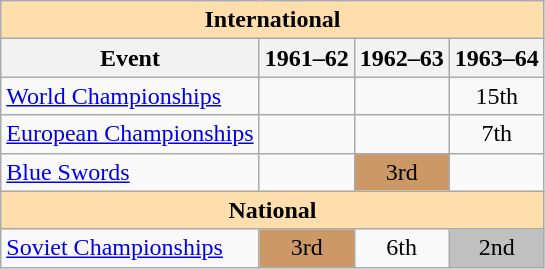<table class="wikitable" style="text-align:center">
<tr>
<th style="background-color: #ffdead; " colspan=4 align=center>International</th>
</tr>
<tr>
<th>Event</th>
<th>1961–62</th>
<th>1962–63</th>
<th>1963–64</th>
</tr>
<tr>
<td align=left><a href='#'>World Championships</a></td>
<td></td>
<td></td>
<td>15th</td>
</tr>
<tr>
<td align=left><a href='#'>European Championships</a></td>
<td></td>
<td></td>
<td>7th</td>
</tr>
<tr>
<td align=left><a href='#'>Blue Swords</a></td>
<td></td>
<td bgcolor=cc9966>3rd</td>
<td></td>
</tr>
<tr>
<th style="background-color: #ffdead; " colspan=4 align=center>National</th>
</tr>
<tr>
<td align=left><a href='#'>Soviet Championships</a></td>
<td bgcolor=cc9966>3rd</td>
<td>6th</td>
<td bgcolor=silver>2nd</td>
</tr>
</table>
